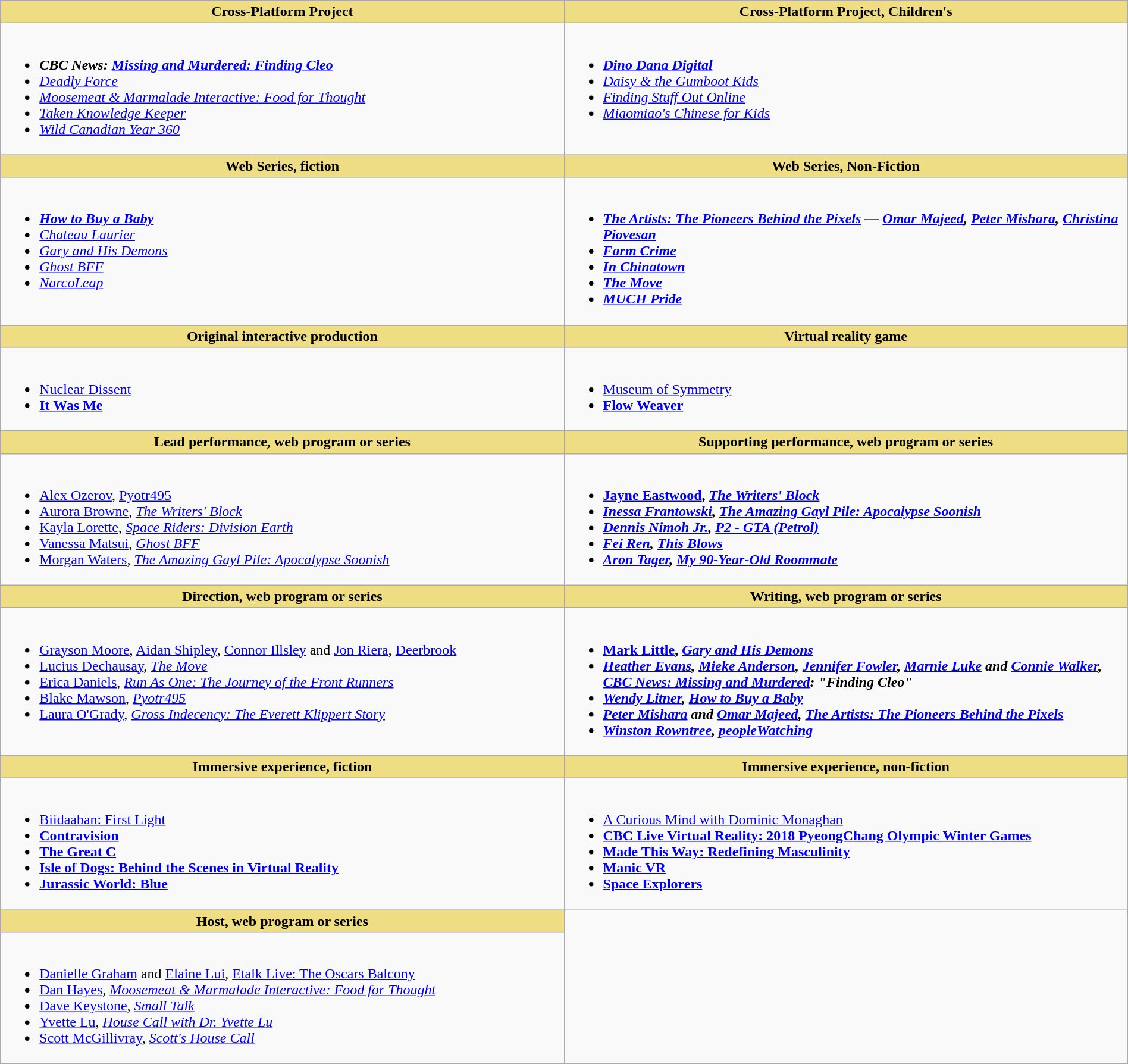<table class=wikitable width="100%">
<tr>
<th style="background:#EEDD82; width:50%">Cross-Platform Project</th>
<th style="background:#EEDD82; width:50%">Cross-Platform Project, Children's</th>
</tr>
<tr>
<td valign="top"><br><ul><li> <strong><em>CBC News: <a href='#'>Missing and Murdered: Finding Cleo</a></em></strong></li><li><em><a href='#'>Deadly Force</a></em></li><li><em><a href='#'>Moosemeat & Marmalade Interactive: Food for Thought</a></em></li><li><em><a href='#'>Taken Knowledge Keeper</a></em></li><li><em><a href='#'>Wild Canadian Year 360</a></em></li></ul></td>
<td valign="top"><br><ul><li> <strong><em><a href='#'>Dino Dana Digital</a></em></strong></li><li><em><a href='#'>Daisy & the Gumboot Kids</a></em></li><li><em><a href='#'>Finding Stuff Out Online</a></em></li><li><em><a href='#'>Miaomiao's Chinese for Kids</a></em></li></ul></td>
</tr>
<tr>
<th style="background:#EEDD82; width:50%">Web Series, fiction</th>
<th style="background:#EEDD82; width:50%">Web Series, Non-Fiction</th>
</tr>
<tr>
<td valign="top"><br><ul><li> <strong><em><a href='#'>How to Buy a Baby</a></em></strong></li><li><em><a href='#'>Chateau Laurier</a></em></li><li><em><a href='#'>Gary and His Demons</a></em></li><li><em><a href='#'>Ghost BFF</a></em></li><li><em><a href='#'>NarcoLeap</a></em></li></ul></td>
<td valign="top"><br><ul><li> <strong><em><a href='#'>The Artists: The Pioneers Behind the Pixels</a><em> — <a href='#'>Omar Majeed</a>, <a href='#'>Peter Mishara</a>, <a href='#'>Christina Piovesan</a><strong></li><li></em><a href='#'>Farm Crime</a><em></li><li></em><a href='#'>In Chinatown</a><em></li><li></em><a href='#'>The Move</a><em></li><li></em><a href='#'>MUCH Pride</a><em></li></ul></td>
</tr>
<tr>
<th style="background:#EEDD82; width:50%">Original interactive production</th>
<th style="background:#EEDD82; width:50%">Virtual reality game</th>
</tr>
<tr>
<td valign="top"><br><ul><li> </em></strong><a href='#'>Nuclear Dissent</a><strong><em></li><li></em><a href='#'>It Was Me</a><em></li></ul></td>
<td valign="top"><br><ul><li> </em></strong><a href='#'>Museum of Symmetry</a><strong><em></li><li></em><a href='#'>Flow Weaver</a><em></li></ul></td>
</tr>
<tr>
<th style="background:#EEDD82; width:50%">Lead performance, web program or series</th>
<th style="background:#EEDD82; width:50%">Supporting performance, web program or series</th>
</tr>
<tr>
<td valign="top"><br><ul><li> </strong><a href='#'>Alex Ozerov</a>, </em><a href='#'>Pyotr495</a></em></strong></li><li><a href='#'>Aurora Browne</a>, <em><a href='#'>The Writers' Block</a></em></li><li><a href='#'>Kayla Lorette</a>, <em><a href='#'>Space Riders: Division Earth</a></em></li><li><a href='#'>Vanessa Matsui</a>, <em><a href='#'>Ghost BFF</a></em></li><li><a href='#'>Morgan Waters</a>, <em><a href='#'>The Amazing Gayl Pile: Apocalypse Soonish</a></em></li></ul></td>
<td valign="top"><br><ul><li> <strong><a href='#'>Jayne Eastwood</a>, <em><a href='#'>The Writers' Block</a><strong><em></li><li><a href='#'>Inessa Frantowski</a>, </em><a href='#'>The Amazing Gayl Pile: Apocalypse Soonish</a><em></li><li><a href='#'>Dennis Nimoh Jr.</a>, </em><a href='#'>P2 - GTA (Petrol)</a><em></li><li><a href='#'>Fei Ren</a>, </em><a href='#'>This Blows</a><em></li><li><a href='#'>Aron Tager</a>, </em><a href='#'>My 90-Year-Old Roommate</a><em></li></ul></td>
</tr>
<tr>
<th style="background:#EEDD82; width:50%">Direction, web program or series</th>
<th style="background:#EEDD82; width:50%">Writing, web program or series</th>
</tr>
<tr>
<td valign="top"><br><ul><li> </strong><a href='#'>Grayson Moore</a>, <a href='#'>Aidan Shipley</a>, <a href='#'>Connor Illsley</a> and <a href='#'>Jon Riera</a>, </em><a href='#'>Deerbrook</a></em></strong></li><li><a href='#'>Lucius Dechausay</a>, <em><a href='#'>The Move</a></em></li><li><a href='#'>Erica Daniels</a>, <em><a href='#'>Run As One: The Journey of the Front Runners</a></em></li><li><a href='#'>Blake Mawson</a>, <em><a href='#'>Pyotr495</a></em></li><li><a href='#'>Laura O'Grady</a>, <em><a href='#'>Gross Indecency: The Everett Klippert Story</a></em></li></ul></td>
<td valign="top"><br><ul><li> <strong><a href='#'>Mark Little</a>, <em><a href='#'>Gary and His Demons</a><strong><em></li><li><a href='#'>Heather Evans</a>, <a href='#'>Mieke Anderson</a>, <a href='#'>Jennifer Fowler</a>, <a href='#'>Marnie Luke</a> and <a href='#'>Connie Walker</a>, </em><a href='#'>CBC News: Missing and Murdered</a><em>: "Finding Cleo"</li><li><a href='#'>Wendy Litner</a>, </em><a href='#'>How to Buy a Baby</a><em></li><li><a href='#'>Peter Mishara</a> and <a href='#'>Omar Majeed</a>, </em><a href='#'>The Artists: The Pioneers Behind the Pixels</a><em></li><li><a href='#'>Winston Rowntree</a>, </em><a href='#'>peopleWatching</a><em></li></ul></td>
</tr>
<tr>
<th style="background:#EEDD82; width:50%">Immersive experience, fiction</th>
<th style="background:#EEDD82; width:50%">Immersive experience, non-fiction</th>
</tr>
<tr>
<td valign="top"><br><ul><li> </em></strong><a href='#'>Biidaaban: First Light</a><strong><em></li><li></em><a href='#'>Contravision</a><em></li><li></em><a href='#'>The Great C</a><em></li><li></em><a href='#'>Isle of Dogs: Behind the Scenes in Virtual Reality</a><em></li><li></em><a href='#'>Jurassic World: Blue</a><em></li></ul></td>
<td valign="top"><br><ul><li> </em></strong><a href='#'>A Curious Mind with Dominic Monaghan</a><strong><em></li><li></em><a href='#'>CBC Live Virtual Reality: 2018 PyeongChang Olympic Winter Games</a><em></li><li></em><a href='#'>Made This Way: Redefining Masculinity</a><em></li><li></em><a href='#'>Manic VR</a><em></li><li></em><a href='#'>Space Explorers</a><em></li></ul></td>
</tr>
<tr>
<th style="background:#EEDD82; width:50%">Host, web program or series</th>
</tr>
<tr>
<td valign="top"><br><ul><li> </strong><a href='#'>Danielle Graham</a> and <a href='#'>Elaine Lui</a>, </em><a href='#'>Etalk Live: The Oscars Balcony</a></em></strong></li><li><a href='#'>Dan Hayes</a>, <em><a href='#'>Moosemeat & Marmalade Interactive: Food for Thought</a></em></li><li><a href='#'>Dave Keystone</a>, <em><a href='#'>Small Talk</a></em></li><li><a href='#'>Yvette Lu</a>, <em><a href='#'>House Call with Dr. Yvette Lu</a></em></li><li><a href='#'>Scott McGillivray</a>, <em><a href='#'>Scott's House Call</a></em></li></ul></td>
</tr>
</table>
